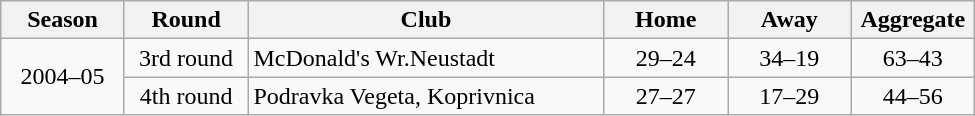<table class="wikitable" style="text-align:center;">
<tr>
<th width=75px>Season</th>
<th width=75px>Round</th>
<th width=230px>Club</th>
<th width=75px>Home</th>
<th width=75px>Away</th>
<th width=75px>Aggregate</th>
</tr>
<tr>
<td rowspan="2">2004–05</td>
<td>3rd round</td>
<td align=left> McDonald's Wr.Neustadt</td>
<td>29–24</td>
<td>34–19</td>
<td>63–43</td>
</tr>
<tr>
<td>4th round</td>
<td align=left> Podravka Vegeta, Koprivnica</td>
<td>27–27</td>
<td>17–29</td>
<td>44–56</td>
</tr>
</table>
